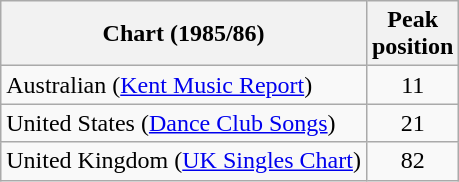<table class="wikitable">
<tr>
<th>Chart (1985/86)</th>
<th>Peak<br>position</th>
</tr>
<tr>
<td>Australian (<a href='#'>Kent Music Report</a>)</td>
<td align="center">11</td>
</tr>
<tr>
<td>United States (<a href='#'>Dance Club Songs</a>)</td>
<td align="center">21</td>
</tr>
<tr>
<td>United Kingdom (<a href='#'>UK Singles Chart</a>)</td>
<td align="center">82</td>
</tr>
</table>
